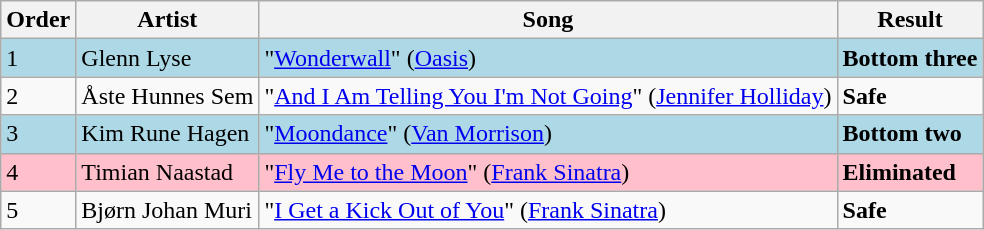<table class=wikitable>
<tr>
<th>Order</th>
<th>Artist</th>
<th>Song</th>
<th>Result</th>
</tr>
<tr style="background:lightblue;">
<td>1</td>
<td>Glenn Lyse</td>
<td>"<a href='#'>Wonderwall</a>" (<a href='#'>Oasis</a>)</td>
<td><strong>Bottom three</strong></td>
</tr>
<tr>
<td>2</td>
<td>Åste Hunnes Sem</td>
<td>"<a href='#'>And I Am Telling You I'm Not Going</a>" (<a href='#'>Jennifer Holliday</a>)</td>
<td><strong>Safe</strong></td>
</tr>
<tr style="background:lightblue;">
<td>3</td>
<td>Kim Rune Hagen</td>
<td>"<a href='#'>Moondance</a>" (<a href='#'>Van Morrison</a>)</td>
<td><strong>Bottom two</strong></td>
</tr>
<tr style="background:pink;">
<td>4</td>
<td>Timian Naastad</td>
<td>"<a href='#'>Fly Me to the Moon</a>" (<a href='#'>Frank Sinatra</a>)</td>
<td><strong>Eliminated</strong></td>
</tr>
<tr>
<td>5</td>
<td>Bjørn Johan Muri</td>
<td>"<a href='#'>I Get a Kick Out of You</a>" (<a href='#'>Frank Sinatra</a>)</td>
<td><strong>Safe</strong></td>
</tr>
</table>
